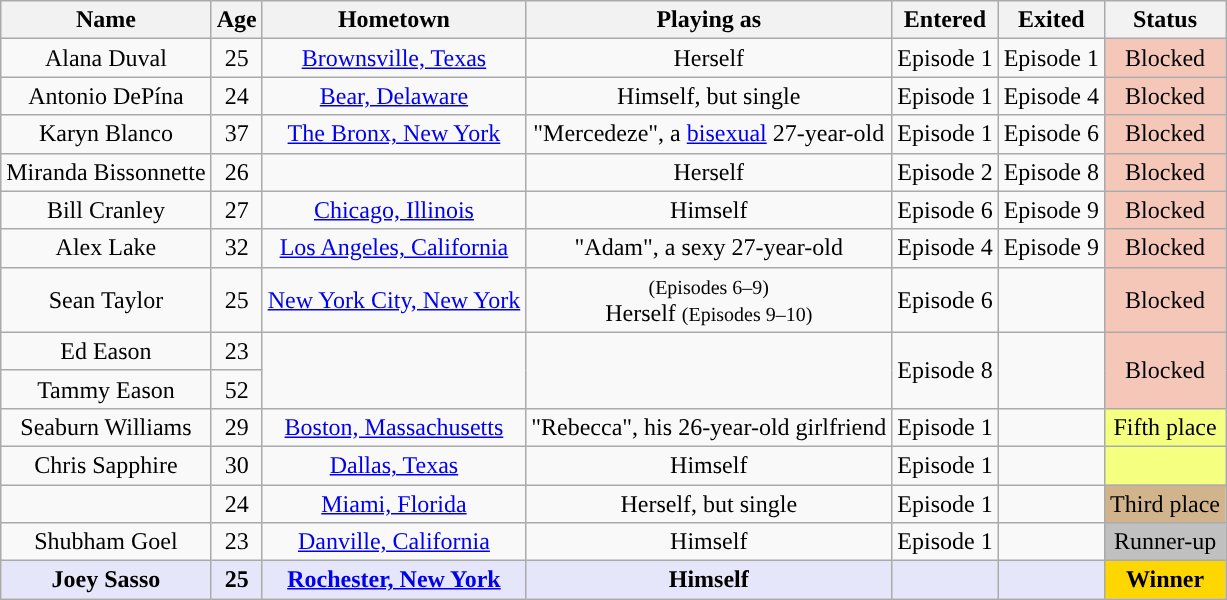<table class="wikitable sortable" style="text-align:center;">
<tr>
<th>Name</th>
<th>Age</th>
<th>Hometown</th>
<th>Playing as</th>
<th>Entered</th>
<th>Exited</th>
<th>Status</th>
</tr>
<tr>
<td>Alana Duval</td>
<td>25</td>
<td><a href='#'>Brownsville, Texas</a></td>
<td>Herself</td>
<td>Episode 1</td>
<td>Episode 1</td>
<td style="background:#f4c7b8;">Blocked</td>
</tr>
<tr>
<td>Antonio DePína</td>
<td>24</td>
<td><a href='#'>Bear, Delaware</a></td>
<td>Himself, but single</td>
<td>Episode 1</td>
<td>Episode 4</td>
<td style="background:#f4c7b8;">Blocked</td>
</tr>
<tr>
<td>Karyn Blanco</td>
<td>37</td>
<td><a href='#'>The Bronx, New York</a></td>
<td>"Mercedeze", a <a href='#'>bisexual</a> 27-year-old</td>
<td>Episode 1</td>
<td>Episode 6</td>
<td style="background:#f4c7b8;">Blocked</td>
</tr>
<tr>
<td>Miranda Bissonnette</td>
<td>26</td>
<td></td>
<td>Herself</td>
<td>Episode 2</td>
<td>Episode 8</td>
<td style="background:#f4c7b8;">Blocked</td>
</tr>
<tr>
<td>Bill Cranley</td>
<td>27</td>
<td><a href='#'>Chicago, Illinois</a></td>
<td>Himself</td>
<td>Episode 6</td>
<td>Episode 9</td>
<td style="background:#f4c7b8;">Blocked</td>
</tr>
<tr>
<td>Alex Lake</td>
<td>32</td>
<td><a href='#'>Los Angeles, California</a></td>
<td>"Adam", a sexy 27-year-old</td>
<td>Episode 4</td>
<td>Episode 9</td>
<td style="background:#f4c7b8;">Blocked</td>
</tr>
<tr>
<td>Sean Taylor</td>
<td>25</td>
<td><a href='#'>New York City, New York</a></td>
<td> <small>(Episodes 6–9)</small><br>Herself <small>(Episodes 9–10)</small></td>
<td>Episode 6</td>
<td></td>
<td style="background:#f4c7b8;">Blocked</td>
</tr>
<tr>
<td>Ed Eason</td>
<td>23</td>
<td rowspan=2></td>
<td rowspan=2></td>
<td rowspan=2>Episode 8</td>
<td rowspan=2></td>
<td rowspan=2 style="background:#f4c7b8;">Blocked</td>
</tr>
<tr>
<td>Tammy Eason</td>
<td>52</td>
</tr>
<tr>
<td>Seaburn Williams</td>
<td>29</td>
<td><a href='#'>Boston, Massachusetts</a></td>
<td>"Rebecca", his 26-year-old girlfriend</td>
<td>Episode 1</td>
<td></td>
<td style="background:#F5FF80;">Fifth place</td>
</tr>
<tr>
<td>Chris Sapphire</td>
<td>30</td>
<td><a href='#'>Dallas, Texas</a></td>
<td>Himself</td>
<td>Episode 1</td>
<td></td>
<td style="background:#F5FF80;"></td>
</tr>
<tr>
<td></td>
<td>24</td>
<td><a href='#'>Miami, Florida</a></td>
<td>Herself, but single</td>
<td>Episode 1</td>
<td></td>
<td style="background:tan;">Third place</td>
</tr>
<tr>
<td>Shubham Goel</td>
<td>23</td>
<td><a href='#'>Danville, California</a></td>
<td>Himself</td>
<td>Episode 1</td>
<td></td>
<td style="background:silver;">Runner-up</td>
</tr>
<tr style="background:lavender;">
<td><strong>Joey Sasso</strong></td>
<td><strong>25</strong></td>
<td><strong><a href='#'>Rochester, New York</a></strong></td>
<td><strong>Himself</strong></td>
<td><strong></strong></td>
<td><strong></strong></td>
<td bgcolor=FFD700><strong>Winner</strong></td>
</tr>
</table>
